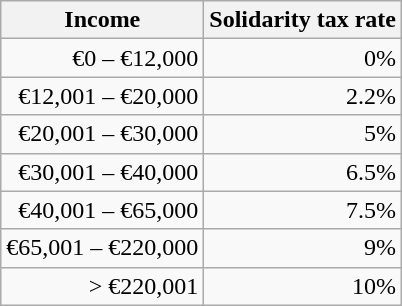<table class="wikitable">
<tr>
<th>Income</th>
<th>Solidarity tax rate</th>
</tr>
<tr>
<td align="right">€0 – €12,000</td>
<td align="right">0%</td>
</tr>
<tr>
<td align="right">€12,001 – €20,000</td>
<td align="right">2.2%</td>
</tr>
<tr>
<td align="right">€20,001 – €30,000</td>
<td align="right">5%</td>
</tr>
<tr>
<td align="right">€30,001 – €40,000</td>
<td align="right">6.5%</td>
</tr>
<tr>
<td align="right">€40,001 – €65,000</td>
<td align="right">7.5%</td>
</tr>
<tr>
<td align="right">€65,001 – €220,000</td>
<td align="right">9%</td>
</tr>
<tr>
<td align="right">> €220,001</td>
<td align="right">10%</td>
</tr>
</table>
